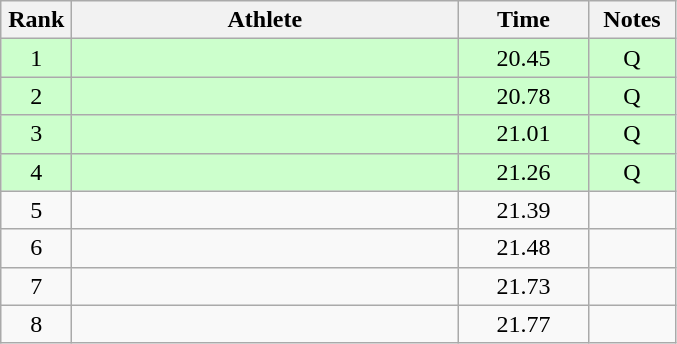<table class="wikitable" style="text-align:center">
<tr>
<th width=40>Rank</th>
<th width=250>Athlete</th>
<th width=80>Time</th>
<th width=50>Notes</th>
</tr>
<tr bgcolor="ccffcc">
<td>1</td>
<td align=left></td>
<td>20.45</td>
<td>Q</td>
</tr>
<tr bgcolor="ccffcc">
<td>2</td>
<td align=left></td>
<td>20.78</td>
<td>Q</td>
</tr>
<tr bgcolor="ccffcc">
<td>3</td>
<td align=left></td>
<td>21.01</td>
<td>Q</td>
</tr>
<tr bgcolor="ccffcc">
<td>4</td>
<td align=left></td>
<td>21.26</td>
<td>Q</td>
</tr>
<tr>
<td>5</td>
<td align=left></td>
<td>21.39</td>
<td></td>
</tr>
<tr>
<td>6</td>
<td align=left></td>
<td>21.48</td>
<td></td>
</tr>
<tr>
<td>7</td>
<td align=left></td>
<td>21.73</td>
<td></td>
</tr>
<tr>
<td>8</td>
<td align=left></td>
<td>21.77</td>
<td></td>
</tr>
</table>
